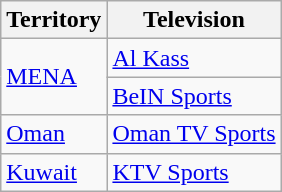<table class="wikitable">
<tr>
<th>Territory</th>
<th>Television</th>
</tr>
<tr>
<td rowspan=2><a href='#'>MENA</a></td>
<td><a href='#'>Al Kass</a></td>
</tr>
<tr>
<td><a href='#'>BeIN Sports</a></td>
</tr>
<tr>
<td rowspan=1><a href='#'>Oman</a></td>
<td><a href='#'>Oman TV Sports</a></td>
</tr>
<tr>
<td rowspan=1><a href='#'>Kuwait</a></td>
<td><a href='#'>KTV Sports</a></td>
</tr>
</table>
